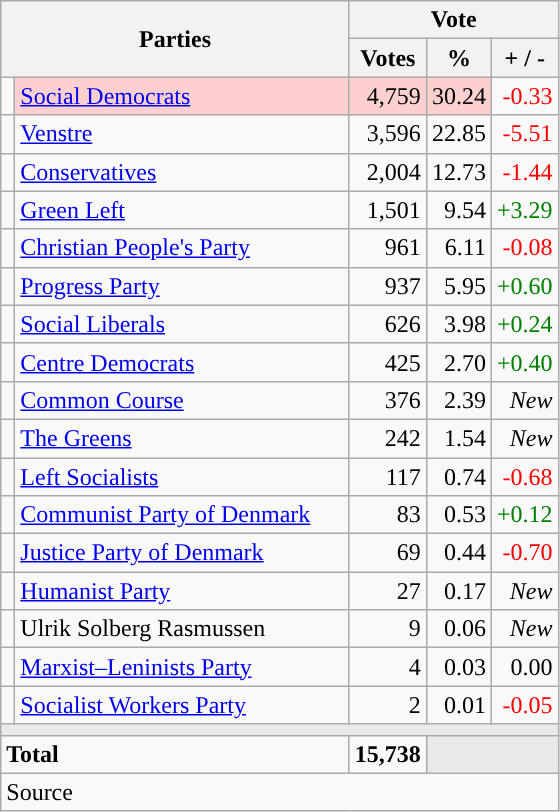<table class="wikitable" style="text-align:right;">
<tr>
<th style="text-align:centre;" rowspan="2" colspan="2" width="225">Parties</th>
<th colspan="3">Vote</th>
</tr>
<tr>
<th width="15">Votes</th>
<th width="15">%</th>
<th width="15">+ / -</th>
</tr>
<tr>
<td width="2" style="color:inherit;background:"></td>
<td bgcolor=#fbd0ce  align="left"><a href='#'>Social Democrats</a></td>
<td bgcolor=#fbd0ce>4,759</td>
<td bgcolor=#fbd0ce>30.24</td>
<td style=color:red;>-0.33</td>
</tr>
<tr>
<td width="2" style="color:inherit;background:"></td>
<td align="left"><a href='#'>Venstre</a></td>
<td>3,596</td>
<td>22.85</td>
<td style=color:red;>-5.51</td>
</tr>
<tr>
<td width="2" style="color:inherit;background:"></td>
<td align="left"><a href='#'>Conservatives</a></td>
<td>2,004</td>
<td>12.73</td>
<td style=color:red;>-1.44</td>
</tr>
<tr>
<td width="2" style="color:inherit;background:"></td>
<td align="left"><a href='#'>Green Left</a></td>
<td>1,501</td>
<td>9.54</td>
<td style=color:green;>+3.29</td>
</tr>
<tr>
<td width="2" style="color:inherit;background:"></td>
<td align="left"><a href='#'>Christian People's Party</a></td>
<td>961</td>
<td>6.11</td>
<td style=color:red;>-0.08</td>
</tr>
<tr>
<td width="2" style="color:inherit;background:"></td>
<td align="left"><a href='#'>Progress Party</a></td>
<td>937</td>
<td>5.95</td>
<td style=color:green;>+0.60</td>
</tr>
<tr>
<td width="2" style="color:inherit;background:"></td>
<td align="left"><a href='#'>Social Liberals</a></td>
<td>626</td>
<td>3.98</td>
<td style=color:green;>+0.24</td>
</tr>
<tr>
<td width="2" style="color:inherit;background:"></td>
<td align="left"><a href='#'>Centre Democrats</a></td>
<td>425</td>
<td>2.70</td>
<td style=color:green;>+0.40</td>
</tr>
<tr>
<td width="2" style="color:inherit;background:"></td>
<td align="left"><a href='#'>Common Course</a></td>
<td>376</td>
<td>2.39</td>
<td><em>New</em></td>
</tr>
<tr>
<td width="2" style="color:inherit;background:"></td>
<td align="left"><a href='#'>The Greens</a></td>
<td>242</td>
<td>1.54</td>
<td><em>New</em></td>
</tr>
<tr>
<td width="2" style="color:inherit;background:"></td>
<td align="left"><a href='#'>Left Socialists</a></td>
<td>117</td>
<td>0.74</td>
<td style=color:red;>-0.68</td>
</tr>
<tr>
<td width="2" style="color:inherit;background:"></td>
<td align="left"><a href='#'>Communist Party of Denmark</a></td>
<td>83</td>
<td>0.53</td>
<td style=color:green;>+0.12</td>
</tr>
<tr>
<td width="2" style="color:inherit;background:"></td>
<td align="left"><a href='#'>Justice Party of Denmark</a></td>
<td>69</td>
<td>0.44</td>
<td style=color:red;>-0.70</td>
</tr>
<tr>
<td width="2" style="color:inherit;background:"></td>
<td align="left"><a href='#'>Humanist Party</a></td>
<td>27</td>
<td>0.17</td>
<td><em>New</em></td>
</tr>
<tr>
<td width="2" style="color:inherit;background:"></td>
<td align="left">Ulrik Solberg Rasmussen</td>
<td>9</td>
<td>0.06</td>
<td><em>New</em></td>
</tr>
<tr>
<td width="2" style="color:inherit;background:"></td>
<td align="left"><a href='#'>Marxist–Leninists Party</a></td>
<td>4</td>
<td>0.03</td>
<td>0.00</td>
</tr>
<tr>
<td width="2" style="color:inherit;background:"></td>
<td align="left"><a href='#'>Socialist Workers Party</a></td>
<td>2</td>
<td>0.01</td>
<td style=color:red;>-0.05</td>
</tr>
<tr>
<td colspan="7" bgcolor="#E9E9E9"></td>
</tr>
<tr>
<td align="left" colspan="2"><strong>Total</strong></td>
<td><strong>15,738</strong></td>
<td bgcolor="#E9E9E9" colspan="2"></td>
</tr>
<tr>
<td align="left" colspan="6">Source</td>
</tr>
</table>
